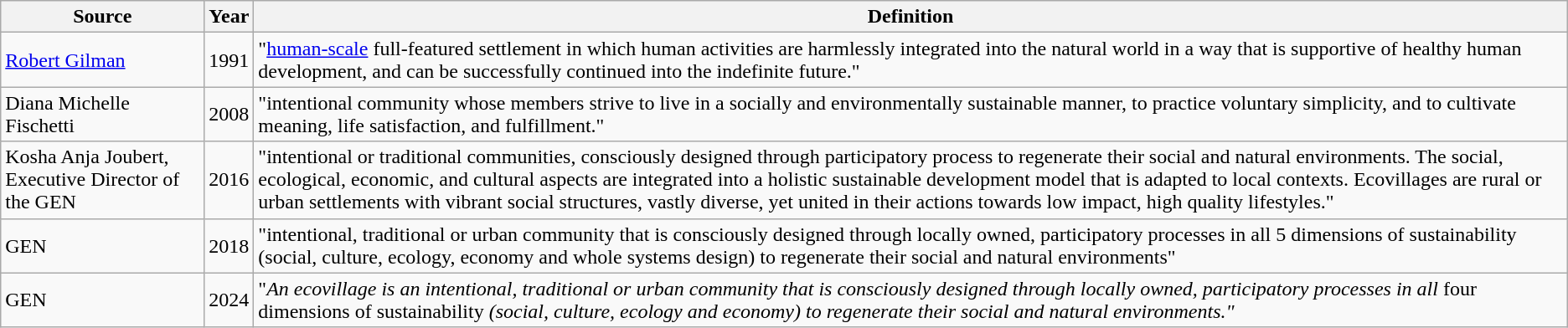<table class="sortable wikitable">
<tr>
<th>Source</th>
<th>Year</th>
<th>Definition</th>
</tr>
<tr>
<td><a href='#'>Robert Gilman</a></td>
<td>1991</td>
<td>"<a href='#'>human-scale</a> full-featured settlement in which human activities are harmlessly integrated into the natural world in a way that is supportive of healthy human development, and can be successfully continued into the indefinite future."</td>
</tr>
<tr>
<td>Diana Michelle Fischetti</td>
<td>2008</td>
<td>"intentional community whose members strive to live in a socially and environmentally sustainable manner, to practice voluntary simplicity, and to cultivate meaning, life satisfaction, and fulfillment."</td>
</tr>
<tr>
<td>Kosha Anja Joubert, Executive Director of the GEN</td>
<td>2016</td>
<td>"intentional or traditional communities, consciously designed through participatory process to regenerate their social and natural environments.  The  social,  ecological,  economic,  and  cultural  aspects  are  integrated  into  a  holistic sustainable  development  model  that  is  adapted  to  local  contexts.  Ecovillages  are  rural  or  urban settlements with vibrant social structures, vastly diverse, yet united in their actions towards low impact, high quality lifestyles."</td>
</tr>
<tr>
<td>GEN</td>
<td>2018</td>
<td>"intentional,  traditional  or  urban  community  that  is  consciously designed through locally owned, participatory processes in all 5 dimensions of sustainability  (social, culture, ecology, economy and whole systems design) to regenerate their social and natural environments"</td>
</tr>
<tr>
<td>GEN</td>
<td>2024</td>
<td>"<em>An ecovillage is an intentional, traditional or urban community that is consciously designed through locally owned, participatory processes in all</em> four dimensions of sustainability <em>(social, culture, ecology and economy) to regenerate their social and natural environments."</em></td>
</tr>
</table>
